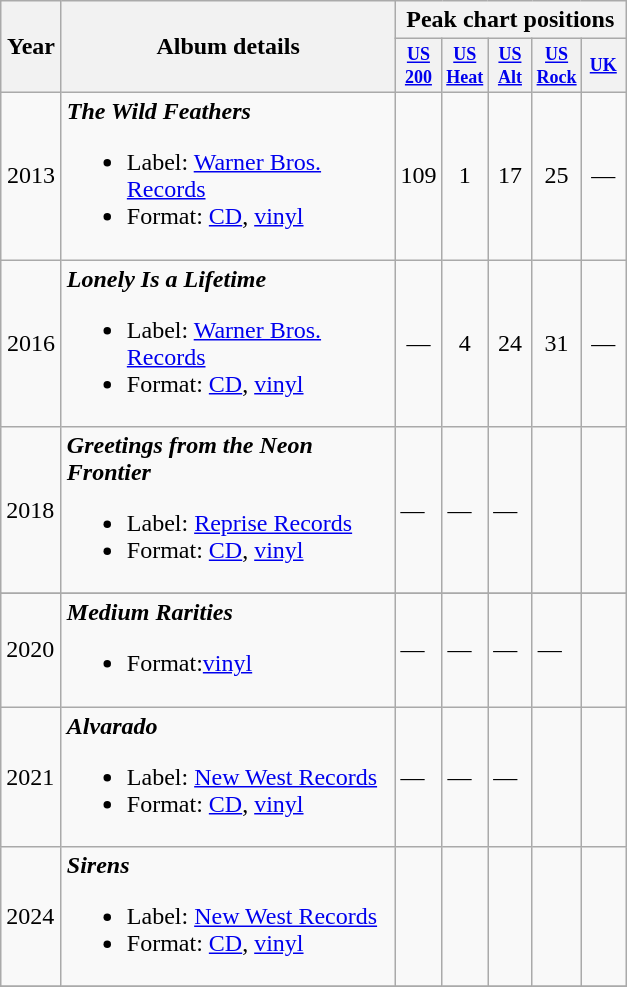<table class="wikitable">
<tr>
<th rowspan="2" style="width:33px;">Year</th>
<th rowspan="2" style="width:215px;">Album details</th>
<th colspan="5">Peak chart positions</th>
</tr>
<tr>
<th style="width:2em;font-size:75%"><a href='#'>US 200</a></th>
<th style="width:2em;font-size:75%"><a href='#'>US Heat</a></th>
<th style="width:2em;font-size:75%"><a href='#'>US Alt</a></th>
<th style="width:2em;font-size:75%"><a href='#'>US Rock</a></th>
<th style="width:2em;font-size:75%"><a href='#'>UK</a></th>
</tr>
<tr>
<td style="text-align:center;">2013</td>
<td><strong><em>The Wild Feathers</em></strong><br><ul><li>Label: <a href='#'>Warner Bros. Records</a></li><li>Format: <a href='#'>CD</a>, <a href='#'>vinyl</a></li></ul></td>
<td style="text-align:center;">109</td>
<td style="text-align:center;">1</td>
<td style="text-align:center;">17</td>
<td style="text-align:center;">25</td>
<td style="text-align:center;">—</td>
</tr>
<tr>
<td style="text-align:center;">2016</td>
<td><strong><em>Lonely Is a Lifetime</em></strong><br><ul><li>Label: <a href='#'>Warner Bros. Records</a></li><li>Format: <a href='#'>CD</a>, <a href='#'>vinyl</a></li></ul></td>
<td style="text-align:center;">—</td>
<td style="text-align:center;">4</td>
<td style="text-align:center;">24</td>
<td style="text-align:center;">31</td>
<td style="text-align:center;">—</td>
</tr>
<tr>
<td>2018</td>
<td><strong><em>Greetings from the Neon Frontier</em></strong><br><ul><li>Label: <a href='#'>Reprise Records</a></li><li>Format: <a href='#'>CD</a>, <a href='#'>vinyl</a></li></ul></td>
<td>—</td>
<td>—</td>
<td>—</td>
<td></td>
<td></td>
</tr>
<tr>
</tr>
<tr>
<td>2020</td>
<td><strong><em>Medium Rarities</em></strong><br><ul><li>Format:<a href='#'>vinyl</a></li></ul></td>
<td>—</td>
<td>—</td>
<td>—</td>
<td>—</td>
<td></td>
</tr>
<tr>
<td>2021</td>
<td><strong><em>Alvarado</em></strong><br><ul><li>Label: <a href='#'>New West Records</a></li><li>Format: <a href='#'>CD</a>, <a href='#'>vinyl</a></li></ul></td>
<td>—</td>
<td>—</td>
<td>—</td>
<td></td>
<td></td>
</tr>
<tr>
<td>2024</td>
<td><strong><em>Sirens</em></strong><br><ul><li>Label: <a href='#'>New West Records</a></li><li>Format: <a href='#'>CD</a>, <a href='#'>vinyl</a></li></ul></td>
<td></td>
<td></td>
<td></td>
<td></td>
<td></td>
</tr>
<tr>
</tr>
</table>
